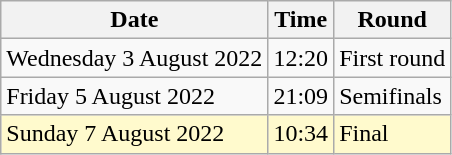<table class="wikitable">
<tr>
<th>Date</th>
<th>Time</th>
<th>Round</th>
</tr>
<tr>
<td>Wednesday 3 August 2022</td>
<td>12:20</td>
<td>First round</td>
</tr>
<tr>
<td>Friday 5 August 2022</td>
<td>21:09</td>
<td>Semifinals</td>
</tr>
<tr>
<td style=background:lemonchiffon>Sunday  7 August 2022</td>
<td style=background:lemonchiffon>10:34</td>
<td style=background:lemonchiffon>Final</td>
</tr>
</table>
